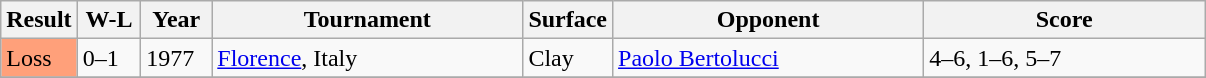<table class="sortable wikitable">
<tr>
<th style="width:40px">Result</th>
<th style="width:35px" class="unsortable">W-L</th>
<th style="width:40px">Year</th>
<th style="width:200px">Tournament</th>
<th style="width:50px">Surface</th>
<th style="width:200px">Opponent</th>
<th style="width:180px" class="unsortable">Score</th>
</tr>
<tr>
<td style="background:#ffa07a;">Loss</td>
<td>0–1</td>
<td>1977</td>
<td><a href='#'>Florence</a>, Italy</td>
<td>Clay</td>
<td> <a href='#'>Paolo Bertolucci</a></td>
<td>4–6, 1–6, 5–7</td>
</tr>
<tr>
</tr>
</table>
